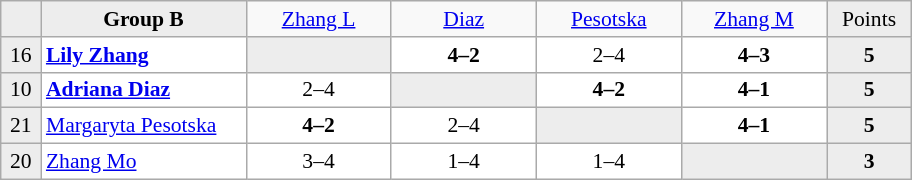<table class="wikitable" style="font-size:90%">
<tr style="text-align:center;">
<td style="background-color:#ededed;" width="20"></td>
<td style="background-color:#ededed;" width="130" style="text-align:center;"><strong>Group B</strong></td>
<td width="90"> <a href='#'>Zhang L</a></td>
<td width="90"> <a href='#'>Diaz</a></td>
<td width="90"> <a href='#'>Pesotska</a></td>
<td width="90"> <a href='#'>Zhang M</a></td>
<td style="background-color:#ededed;" width="50">Points</td>
</tr>
<tr style="text-align:center;background-color:#ffffff;">
<td style="background-color:#ededed;">16</td>
<td style="text-align:left;"> <strong><a href='#'>Lily Zhang</a></strong></td>
<td style="background-color:#ededed;"></td>
<td><strong>4–2</strong></td>
<td>2–4</td>
<td><strong>4–3</strong></td>
<td style="background-color:#ededed;"><strong>5</strong></td>
</tr>
<tr style="text-align:center;background-color:#ffffff;">
<td style="background-color:#ededed;">10</td>
<td style="text-align:left;"> <strong><a href='#'>Adriana Diaz</a></strong></td>
<td>2–4</td>
<td style="background-color:#ededed;"></td>
<td><strong>4–2</strong></td>
<td><strong>4–1</strong></td>
<td style="background-color:#ededed;"><strong>5</strong></td>
</tr>
<tr style="text-align:center;background-color:#ffffff;">
<td style="background-color:#ededed;">21</td>
<td style="text-align:left;"> <a href='#'>Margaryta Pesotska</a></td>
<td><strong>4–2</strong></td>
<td>2–4</td>
<td style="background-color:#ededed;"></td>
<td><strong>4–1</strong></td>
<td style="background-color:#ededed;"><strong>5</strong></td>
</tr>
<tr style="text-align:center;background-color:#ffffff;">
<td style="background-color:#ededed;">20</td>
<td style="text-align:left;"> <a href='#'>Zhang Mo</a></td>
<td>3–4</td>
<td>1–4</td>
<td>1–4</td>
<td style="background-color:#ededed;"></td>
<td style="background-color:#ededed;"><strong>3</strong></td>
</tr>
</table>
